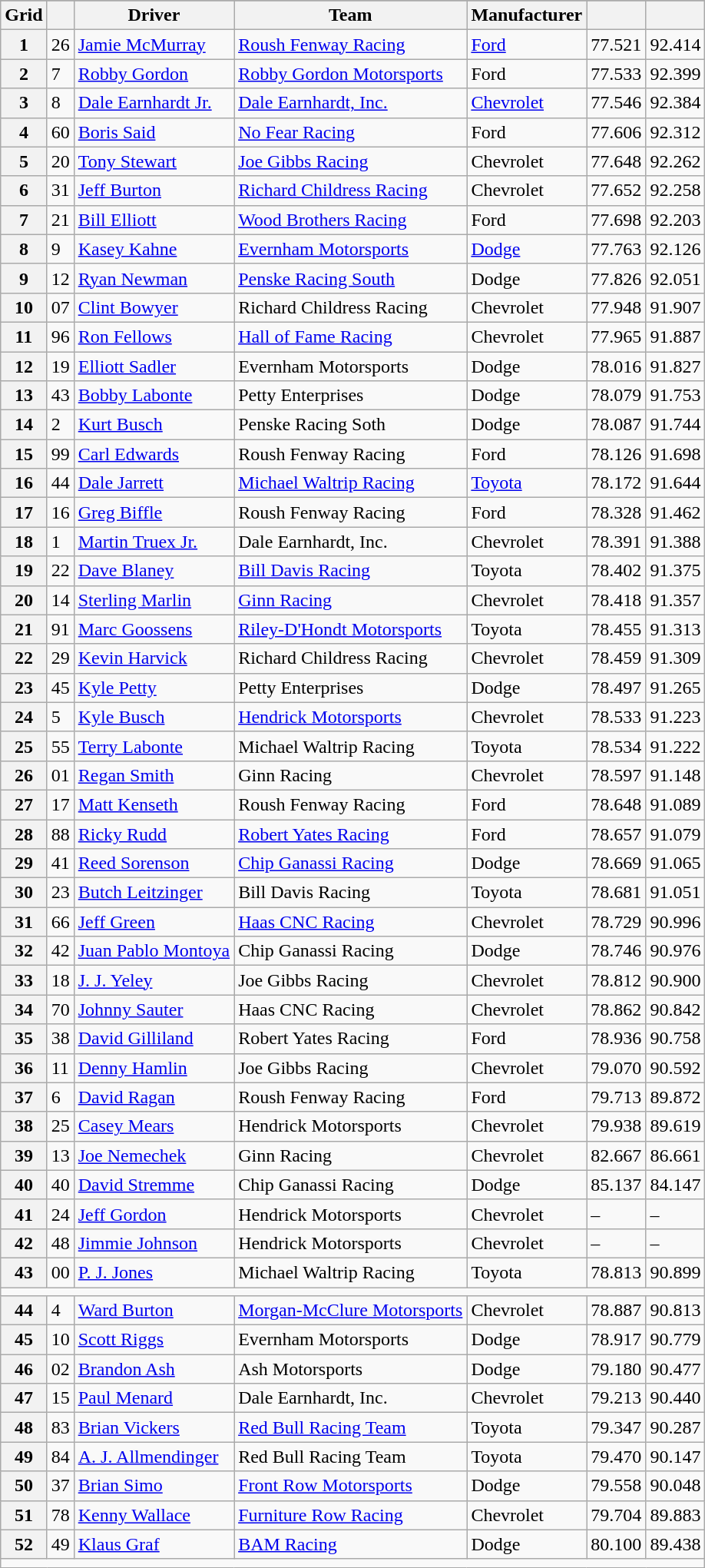<table class="wikitable">
<tr>
</tr>
<tr>
<th scope="col">Grid</th>
<th scope="col"></th>
<th scope="col">Driver</th>
<th scope="col">Team</th>
<th scope="col">Manufacturer</th>
<th scope="col"></th>
<th scope="col"></th>
</tr>
<tr>
<th scope="row">1</th>
<td>26</td>
<td><a href='#'>Jamie McMurray</a></td>
<td><a href='#'>Roush Fenway Racing</a></td>
<td><a href='#'>Ford</a></td>
<td>77.521</td>
<td>92.414</td>
</tr>
<tr>
<th scope="row">2</th>
<td>7</td>
<td><a href='#'>Robby Gordon</a></td>
<td><a href='#'>Robby Gordon Motorsports</a></td>
<td>Ford</td>
<td>77.533</td>
<td>92.399</td>
</tr>
<tr>
<th scope="row">3</th>
<td>8</td>
<td><a href='#'>Dale Earnhardt Jr.</a></td>
<td><a href='#'>Dale Earnhardt, Inc.</a></td>
<td><a href='#'>Chevrolet</a></td>
<td>77.546</td>
<td>92.384</td>
</tr>
<tr>
<th scope="row">4</th>
<td>60</td>
<td><a href='#'>Boris Said</a></td>
<td><a href='#'>No Fear Racing</a></td>
<td>Ford</td>
<td>77.606</td>
<td>92.312</td>
</tr>
<tr>
<th scope="row">5</th>
<td>20</td>
<td><a href='#'>Tony Stewart</a></td>
<td><a href='#'>Joe Gibbs Racing</a></td>
<td>Chevrolet</td>
<td>77.648</td>
<td>92.262</td>
</tr>
<tr>
<th scope="row">6</th>
<td>31</td>
<td><a href='#'>Jeff Burton</a></td>
<td><a href='#'>Richard Childress Racing</a></td>
<td>Chevrolet</td>
<td>77.652</td>
<td>92.258</td>
</tr>
<tr>
<th scope="row">7</th>
<td>21</td>
<td><a href='#'>Bill Elliott</a></td>
<td><a href='#'>Wood Brothers Racing</a></td>
<td>Ford</td>
<td>77.698</td>
<td>92.203</td>
</tr>
<tr>
<th scope="row">8</th>
<td>9</td>
<td><a href='#'>Kasey Kahne</a></td>
<td><a href='#'>Evernham Motorsports</a></td>
<td><a href='#'>Dodge</a></td>
<td>77.763</td>
<td>92.126</td>
</tr>
<tr>
<th scope="row">9</th>
<td>12</td>
<td><a href='#'>Ryan Newman</a></td>
<td><a href='#'>Penske Racing South</a></td>
<td>Dodge</td>
<td>77.826</td>
<td>92.051</td>
</tr>
<tr>
<th scope="row">10</th>
<td>07</td>
<td><a href='#'>Clint Bowyer</a></td>
<td>Richard Childress Racing</td>
<td>Chevrolet</td>
<td>77.948</td>
<td>91.907</td>
</tr>
<tr>
<th scope="row">11</th>
<td>96</td>
<td><a href='#'>Ron Fellows</a></td>
<td><a href='#'>Hall of Fame Racing</a></td>
<td>Chevrolet</td>
<td>77.965</td>
<td>91.887</td>
</tr>
<tr>
<th scope="row">12</th>
<td>19</td>
<td><a href='#'>Elliott Sadler</a></td>
<td>Evernham Motorsports</td>
<td>Dodge</td>
<td>78.016</td>
<td>91.827</td>
</tr>
<tr>
<th scope="row">13</th>
<td>43</td>
<td><a href='#'>Bobby Labonte</a></td>
<td>Petty Enterprises</td>
<td>Dodge</td>
<td>78.079</td>
<td>91.753</td>
</tr>
<tr>
<th scope="row">14</th>
<td>2</td>
<td><a href='#'>Kurt Busch</a></td>
<td>Penske Racing Soth</td>
<td>Dodge</td>
<td>78.087</td>
<td>91.744</td>
</tr>
<tr>
<th scope="row">15</th>
<td>99</td>
<td><a href='#'>Carl Edwards</a></td>
<td>Roush Fenway Racing</td>
<td>Ford</td>
<td>78.126</td>
<td>91.698</td>
</tr>
<tr>
<th scope="row">16</th>
<td>44</td>
<td><a href='#'>Dale Jarrett</a></td>
<td><a href='#'>Michael Waltrip Racing</a></td>
<td><a href='#'>Toyota</a></td>
<td>78.172</td>
<td>91.644</td>
</tr>
<tr>
<th scope="row">17</th>
<td>16</td>
<td><a href='#'>Greg Biffle</a></td>
<td>Roush Fenway Racing</td>
<td>Ford</td>
<td>78.328</td>
<td>91.462</td>
</tr>
<tr>
<th scope="row">18</th>
<td>1</td>
<td><a href='#'>Martin Truex Jr.</a></td>
<td>Dale Earnhardt, Inc.</td>
<td>Chevrolet</td>
<td>78.391</td>
<td>91.388</td>
</tr>
<tr>
<th scope="row">19</th>
<td>22</td>
<td><a href='#'>Dave Blaney</a></td>
<td><a href='#'>Bill Davis Racing</a></td>
<td>Toyota</td>
<td>78.402</td>
<td>91.375</td>
</tr>
<tr>
<th scope="row">20</th>
<td>14</td>
<td><a href='#'>Sterling Marlin</a></td>
<td><a href='#'>Ginn Racing</a></td>
<td>Chevrolet</td>
<td>78.418</td>
<td>91.357</td>
</tr>
<tr>
<th scope="row">21</th>
<td>91</td>
<td><a href='#'>Marc Goossens</a></td>
<td><a href='#'>Riley-D'Hondt Motorsports</a></td>
<td>Toyota</td>
<td>78.455</td>
<td>91.313</td>
</tr>
<tr>
<th scope="row">22</th>
<td>29</td>
<td><a href='#'>Kevin Harvick</a></td>
<td>Richard Childress Racing</td>
<td>Chevrolet</td>
<td>78.459</td>
<td>91.309</td>
</tr>
<tr>
<th scope="row">23</th>
<td>45</td>
<td><a href='#'>Kyle Petty</a></td>
<td>Petty Enterprises</td>
<td>Dodge</td>
<td>78.497</td>
<td>91.265</td>
</tr>
<tr>
<th scope="row">24</th>
<td>5</td>
<td><a href='#'>Kyle Busch</a></td>
<td><a href='#'>Hendrick Motorsports</a></td>
<td>Chevrolet</td>
<td>78.533</td>
<td>91.223</td>
</tr>
<tr>
<th scope="row">25</th>
<td>55</td>
<td><a href='#'>Terry Labonte</a></td>
<td>Michael Waltrip Racing</td>
<td>Toyota</td>
<td>78.534</td>
<td>91.222</td>
</tr>
<tr>
<th scope="row">26</th>
<td>01</td>
<td><a href='#'>Regan Smith</a></td>
<td>Ginn Racing</td>
<td>Chevrolet</td>
<td>78.597</td>
<td>91.148</td>
</tr>
<tr>
<th scope="row">27</th>
<td>17</td>
<td><a href='#'>Matt Kenseth</a></td>
<td>Roush Fenway Racing</td>
<td>Ford</td>
<td>78.648</td>
<td>91.089</td>
</tr>
<tr>
<th scope="row">28</th>
<td>88</td>
<td><a href='#'>Ricky Rudd</a></td>
<td><a href='#'>Robert Yates Racing</a></td>
<td>Ford</td>
<td>78.657</td>
<td>91.079</td>
</tr>
<tr>
<th scope="row">29</th>
<td>41</td>
<td><a href='#'>Reed Sorenson</a></td>
<td><a href='#'>Chip Ganassi Racing</a></td>
<td>Dodge</td>
<td>78.669</td>
<td>91.065</td>
</tr>
<tr>
<th scope="row">30</th>
<td>23</td>
<td><a href='#'>Butch Leitzinger</a></td>
<td>Bill Davis Racing</td>
<td>Toyota</td>
<td>78.681</td>
<td>91.051</td>
</tr>
<tr>
<th scope="row">31</th>
<td>66</td>
<td><a href='#'>Jeff Green</a></td>
<td><a href='#'>Haas CNC Racing</a></td>
<td>Chevrolet</td>
<td>78.729</td>
<td>90.996</td>
</tr>
<tr>
<th scope="row">32</th>
<td>42</td>
<td><a href='#'>Juan Pablo Montoya</a></td>
<td>Chip Ganassi Racing</td>
<td>Dodge</td>
<td>78.746</td>
<td>90.976</td>
</tr>
<tr>
<th scope="row">33</th>
<td>18</td>
<td><a href='#'>J. J. Yeley</a></td>
<td>Joe Gibbs Racing</td>
<td>Chevrolet</td>
<td>78.812</td>
<td>90.900</td>
</tr>
<tr>
<th scope="row">34</th>
<td>70</td>
<td><a href='#'>Johnny Sauter</a></td>
<td>Haas CNC Racing</td>
<td>Chevrolet</td>
<td>78.862</td>
<td>90.842</td>
</tr>
<tr>
<th scope="row">35</th>
<td>38</td>
<td><a href='#'>David Gilliland</a></td>
<td>Robert Yates Racing</td>
<td>Ford</td>
<td>78.936</td>
<td>90.758</td>
</tr>
<tr>
<th scope="row">36</th>
<td>11</td>
<td><a href='#'>Denny Hamlin</a></td>
<td>Joe Gibbs Racing</td>
<td>Chevrolet</td>
<td>79.070</td>
<td>90.592</td>
</tr>
<tr>
<th scope="row">37</th>
<td>6</td>
<td><a href='#'>David Ragan</a></td>
<td>Roush Fenway Racing</td>
<td>Ford</td>
<td>79.713</td>
<td>89.872</td>
</tr>
<tr>
<th scope="row">38</th>
<td>25</td>
<td><a href='#'>Casey Mears</a></td>
<td>Hendrick Motorsports</td>
<td>Chevrolet</td>
<td>79.938</td>
<td>89.619</td>
</tr>
<tr>
<th scope="row">39</th>
<td>13</td>
<td><a href='#'>Joe Nemechek</a></td>
<td>Ginn Racing</td>
<td>Chevrolet</td>
<td>82.667</td>
<td>86.661</td>
</tr>
<tr>
<th scope="row">40</th>
<td>40</td>
<td><a href='#'>David Stremme</a></td>
<td>Chip Ganassi Racing</td>
<td>Dodge</td>
<td>85.137</td>
<td>84.147</td>
</tr>
<tr>
<th scope="row">41</th>
<td>24</td>
<td><a href='#'>Jeff Gordon</a></td>
<td>Hendrick Motorsports</td>
<td>Chevrolet</td>
<td>–</td>
<td>–</td>
</tr>
<tr>
<th scope="row">42</th>
<td>48</td>
<td><a href='#'>Jimmie Johnson</a></td>
<td>Hendrick Motorsports</td>
<td>Chevrolet</td>
<td>–</td>
<td>–</td>
</tr>
<tr>
<th scope="row">43</th>
<td>00</td>
<td><a href='#'>P. J. Jones</a></td>
<td>Michael Waltrip Racing</td>
<td>Toyota</td>
<td>78.813</td>
<td>90.899</td>
</tr>
<tr>
<td colspan="7"></td>
</tr>
<tr>
<th scope="row">44</th>
<td>4</td>
<td><a href='#'>Ward Burton</a></td>
<td><a href='#'>Morgan-McClure Motorsports</a></td>
<td>Chevrolet</td>
<td>78.887</td>
<td>90.813</td>
</tr>
<tr>
<th scope="row">45</th>
<td>10</td>
<td><a href='#'>Scott Riggs</a></td>
<td>Evernham Motorsports</td>
<td>Dodge</td>
<td>78.917</td>
<td>90.779</td>
</tr>
<tr>
<th scope="row">46</th>
<td>02</td>
<td><a href='#'>Brandon Ash</a></td>
<td>Ash Motorsports</td>
<td>Dodge</td>
<td>79.180</td>
<td>90.477</td>
</tr>
<tr>
<th scope="row">47</th>
<td>15</td>
<td><a href='#'>Paul Menard</a></td>
<td>Dale Earnhardt, Inc.</td>
<td>Chevrolet</td>
<td>79.213</td>
<td>90.440</td>
</tr>
<tr>
<th scope="row">48</th>
<td>83</td>
<td><a href='#'>Brian Vickers</a></td>
<td><a href='#'>Red Bull Racing Team</a></td>
<td>Toyota</td>
<td>79.347</td>
<td>90.287</td>
</tr>
<tr>
<th scope="row">49</th>
<td>84</td>
<td><a href='#'>A. J. Allmendinger</a></td>
<td>Red Bull Racing Team</td>
<td>Toyota</td>
<td>79.470</td>
<td>90.147</td>
</tr>
<tr>
<th scope="row">50</th>
<td>37</td>
<td><a href='#'>Brian Simo</a></td>
<td><a href='#'>Front Row Motorsports</a></td>
<td>Dodge</td>
<td>79.558</td>
<td>90.048</td>
</tr>
<tr>
<th scope="row">51</th>
<td>78</td>
<td><a href='#'>Kenny Wallace</a></td>
<td><a href='#'>Furniture Row Racing</a></td>
<td>Chevrolet</td>
<td>79.704</td>
<td>89.883</td>
</tr>
<tr>
<th scope="row">52</th>
<td>49</td>
<td><a href='#'>Klaus Graf</a></td>
<td><a href='#'>BAM Racing</a></td>
<td>Dodge</td>
<td>80.100</td>
<td>89.438</td>
</tr>
<tr>
<td colspan="7"></td>
</tr>
</table>
